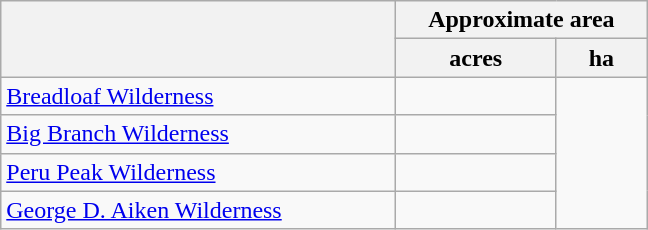<table class="wikitable">
<tr>
<th scope="col" style="width: 16em;" rowspan=2></th>
<th scope="col" style="width: 10em;" colspan=2>Approximate area</th>
</tr>
<tr>
<th>acres</th>
<th>ha</th>
</tr>
<tr>
<td scope=row><a href='#'>Breadloaf Wilderness</a></td>
<td></td>
</tr>
<tr>
<td scope=row><a href='#'>Big Branch Wilderness</a></td>
<td></td>
</tr>
<tr>
<td scope=row><a href='#'>Peru Peak Wilderness</a></td>
<td></td>
</tr>
<tr>
<td scope=row><a href='#'>George D. Aiken Wilderness</a></td>
<td></td>
</tr>
</table>
